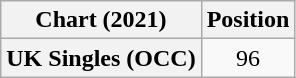<table class="wikitable plainrowheaders" style="text-align:center">
<tr>
<th scope="col">Chart (2021)</th>
<th scope="col">Position</th>
</tr>
<tr>
<th scope="row">UK Singles (OCC)</th>
<td>96</td>
</tr>
</table>
